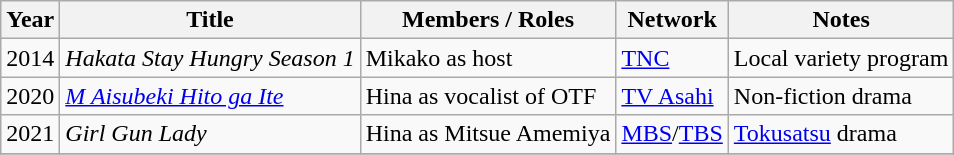<table class="wikitable sortable">
<tr>
<th>Year</th>
<th>Title</th>
<th>Members / Roles</th>
<th>Network</th>
<th class="unsortable">Notes</th>
</tr>
<tr>
<td>2014</td>
<td><em>Hakata Stay Hungry Season 1</em> </td>
<td>Mikako as host</td>
<td><a href='#'>TNC</a></td>
<td>Local variety program</td>
</tr>
<tr>
<td>2020</td>
<td><em><a href='#'>M Aisubeki Hito ga Ite</a></em> </td>
<td>Hina as vocalist of OTF</td>
<td><a href='#'>TV Asahi</a></td>
<td>Non-fiction drama</td>
</tr>
<tr>
<td>2021</td>
<td><em>Girl Gun Lady</em> </td>
<td>Hina as Mitsue Amemiya</td>
<td><a href='#'>MBS</a>/<a href='#'>TBS</a></td>
<td><a href='#'>Tokusatsu</a> drama</td>
</tr>
<tr>
</tr>
</table>
